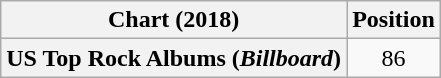<table class="wikitable plainrowheaders" style="text-align:center">
<tr>
<th scope="col">Chart (2018)</th>
<th scope="col">Position</th>
</tr>
<tr>
<th scope="row">US Top Rock Albums (<em>Billboard</em>)</th>
<td>86</td>
</tr>
</table>
